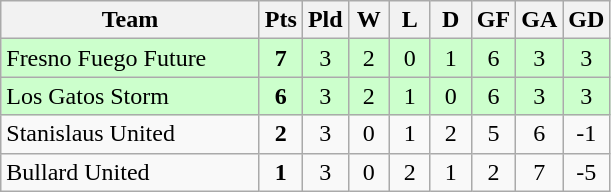<table class="wikitable" style="text-align: center;">
<tr>
<th style="width:165px;">Team</th>
<th width="20">Pts</th>
<th width="20">Pld</th>
<th width="20">W</th>
<th width="20">L</th>
<th width="20">D</th>
<th width="20">GF</th>
<th width="20">GA</th>
<th width="20">GD</th>
</tr>
<tr bgcolor=#ccffcc>
<td style="text-align:left;">Fresno Fuego Future</td>
<td><strong>7</strong></td>
<td>3</td>
<td>2</td>
<td>0</td>
<td>1</td>
<td>6</td>
<td>3</td>
<td>3</td>
</tr>
<tr bgcolor=#ccffcc>
<td style="text-align:left;">Los Gatos Storm</td>
<td><strong>6</strong></td>
<td>3</td>
<td>2</td>
<td>1</td>
<td>0</td>
<td>6</td>
<td>3</td>
<td>3</td>
</tr>
<tr>
<td style="text-align:left;">Stanislaus United</td>
<td><strong>2</strong></td>
<td>3</td>
<td>0</td>
<td>1</td>
<td>2</td>
<td>5</td>
<td>6</td>
<td>-1</td>
</tr>
<tr>
<td style="text-align:left;">Bullard United</td>
<td><strong>1</strong></td>
<td>3</td>
<td>0</td>
<td>2</td>
<td>1</td>
<td>2</td>
<td>7</td>
<td>-5</td>
</tr>
</table>
